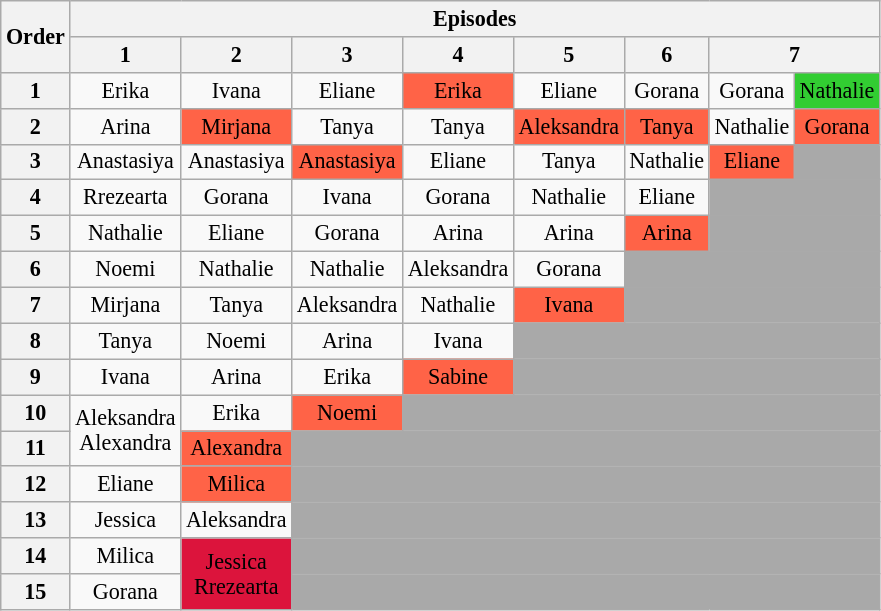<table class="wikitable" style="text-align:center; font-size:92%">
<tr>
<th rowspan=2>Order</th>
<th colspan=8>Episodes</th>
</tr>
<tr>
<th>1</th>
<th>2</th>
<th>3</th>
<th>4</th>
<th>5</th>
<th>6</th>
<th colspan=2>7</th>
</tr>
<tr>
<th>1</th>
<td>Erika</td>
<td>Ivana</td>
<td>Eliane</td>
<td style="background:tomato;">Erika</td>
<td>Eliane</td>
<td>Gorana</td>
<td>Gorana</td>
<td style="background:LimeGreen;">Nathalie</td>
</tr>
<tr>
<th>2</th>
<td>Arina</td>
<td style="background:tomato;">Mirjana</td>
<td>Tanya</td>
<td>Tanya</td>
<td style="background:tomato;">Aleksandra</td>
<td style="background:tomato;">Tanya</td>
<td>Nathalie</td>
<td style="background:tomato;">Gorana</td>
</tr>
<tr>
<th>3</th>
<td>Anastasiya</td>
<td>Anastasiya</td>
<td style="background:tomato;">Anastasiya</td>
<td>Eliane</td>
<td>Tanya</td>
<td>Nathalie</td>
<td style="background:tomato;">Eliane</td>
<td style="background:darkgrey;"></td>
</tr>
<tr>
<th>4</th>
<td>Rrezearta</td>
<td>Gorana</td>
<td>Ivana</td>
<td>Gorana</td>
<td>Nathalie</td>
<td>Eliane</td>
<td style="background:darkgrey;" colspan="2"></td>
</tr>
<tr>
<th>5</th>
<td>Nathalie</td>
<td>Eliane</td>
<td>Gorana</td>
<td>Arina</td>
<td>Arina</td>
<td style="background:tomato;">Arina</td>
<td style="background:darkgrey;" colspan="2"></td>
</tr>
<tr>
<th>6</th>
<td>Noemi</td>
<td>Nathalie</td>
<td>Nathalie</td>
<td>Aleksandra</td>
<td>Gorana</td>
<td style="background:darkgrey;" colspan="3"></td>
</tr>
<tr>
<th>7</th>
<td>Mirjana</td>
<td>Tanya</td>
<td>Aleksandra</td>
<td>Nathalie</td>
<td style="background:tomato;">Ivana</td>
<td style="background:darkgrey;" colspan="3"></td>
</tr>
<tr>
<th>8</th>
<td>Tanya</td>
<td>Noemi</td>
<td>Arina</td>
<td>Ivana</td>
<td style="background:darkgrey;" colspan="4"></td>
</tr>
<tr>
<th>9</th>
<td>Ivana</td>
<td>Arina</td>
<td>Erika</td>
<td style="background:tomato;">Sabine</td>
<td style="background:darkgrey;" colspan="4"></td>
</tr>
<tr>
<th>10</th>
<td rowspan=2>Aleksandra<br>Alexandra</td>
<td>Erika</td>
<td style="background:tomato;">Noemi</td>
<td style="background:darkgrey;" colspan="5"></td>
</tr>
<tr>
<th>11</th>
<td style="background:tomato;">Alexandra</td>
<td style="background:darkgrey;" colspan="6"></td>
</tr>
<tr>
<th>12</th>
<td>Eliane</td>
<td style="background:tomato;">Milica</td>
<td style="background:darkgrey;" colspan="6"></td>
</tr>
<tr>
<th>13</th>
<td>Jessica</td>
<td>Aleksandra</td>
<td style="background:darkgrey;" colspan="6"></td>
</tr>
<tr>
<th>14</th>
<td>Milica</td>
<td rowspan=2 style="background:crimson;"><span>Jessica<br>Rrezearta</span></td>
<td style="background:darkgrey;" colspan="6"></td>
</tr>
<tr>
<th>15</th>
<td>Gorana</td>
<td style="background:darkgrey;" colspan="6"></td>
</tr>
</table>
